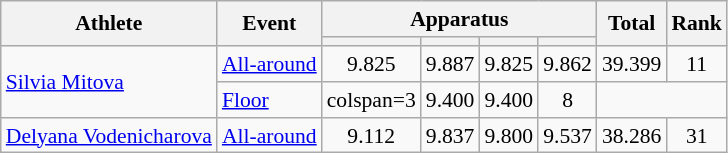<table class="wikitable" style="font-size:90%">
<tr>
<th rowspan=2>Athlete</th>
<th rowspan=2>Event</th>
<th colspan=4>Apparatus</th>
<th rowspan=2>Total</th>
<th rowspan=2>Rank</th>
</tr>
<tr style="font-size:95%">
<th></th>
<th></th>
<th></th>
<th></th>
</tr>
<tr align=center>
<td align=left rowspan=2><a href='#'>Silvia Mitova</a></td>
<td align=left><a href='#'>All-around</a></td>
<td>9.825</td>
<td>9.887</td>
<td>9.825</td>
<td>9.862</td>
<td>39.399</td>
<td>11</td>
</tr>
<tr align=center>
<td align=left><a href='#'>Floor</a></td>
<td>colspan=3</td>
<td>9.400</td>
<td>9.400</td>
<td>8</td>
</tr>
<tr align=center>
<td align=left><a href='#'>Delyana Vodenicharova</a></td>
<td align=left><a href='#'>All-around</a></td>
<td>9.112</td>
<td>9.837</td>
<td>9.800</td>
<td>9.537</td>
<td>38.286</td>
<td>31</td>
</tr>
</table>
